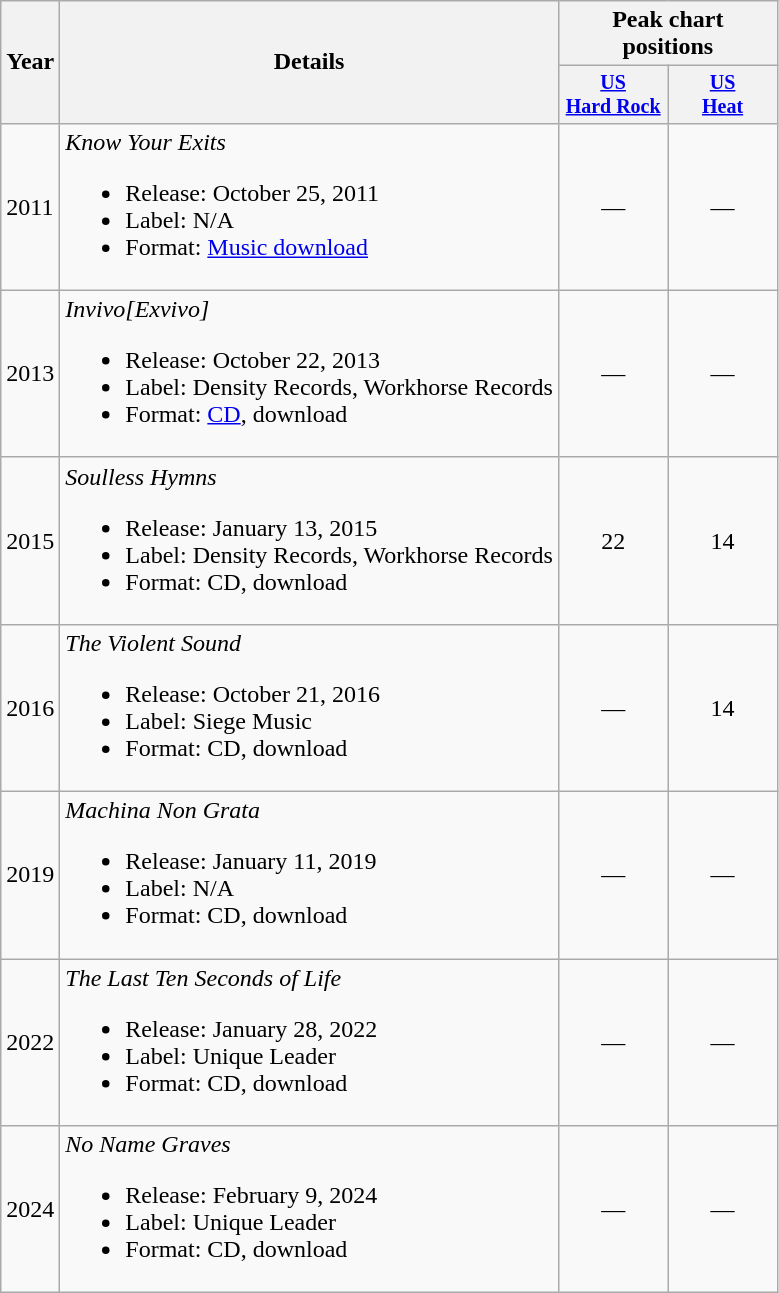<table class="wikitable">
<tr>
<th rowspan=2>Year</th>
<th ! rowspan=2>Details</th>
<th ! colspan=2>Peak chart positions</th>
</tr>
<tr style="font-size:smaller;">
<th ! style="width:5em;"><a href='#'>US <br> Hard Rock</a><br></th>
<th ! style="width:5em;"><a href='#'>US <br>Heat</a><br></th>
</tr>
<tr>
<td>2011</td>
<td><em>Know Your Exits</em><br><ul><li>Release: October 25, 2011</li><li>Label: N/A</li><li>Format: <a href='#'>Music download</a></li></ul></td>
<td style="text-align:center;">—</td>
<td style="text-align:center;">—</td>
</tr>
<tr>
<td>2013</td>
<td><em>Invivo[Exvivo]</em><br><ul><li>Release: October 22, 2013</li><li>Label: Density Records, Workhorse Records</li><li>Format: <a href='#'>CD</a>, download</li></ul></td>
<td style="text-align:center;">—</td>
<td style="text-align:center;">—</td>
</tr>
<tr>
<td>2015</td>
<td><em>Soulless Hymns</em><br><ul><li>Release: January 13, 2015</li><li>Label: Density Records, Workhorse Records</li><li>Format: CD, download</li></ul></td>
<td style="text-align:center;">22</td>
<td style="text-align:center;">14</td>
</tr>
<tr>
<td>2016</td>
<td><em>The Violent Sound</em><br><ul><li>Release: October 21, 2016</li><li>Label: Siege Music</li><li>Format: CD, download</li></ul></td>
<td style="text-align:center;">—</td>
<td style="text-align:center;">14</td>
</tr>
<tr>
<td>2019</td>
<td><em>Machina Non Grata</em><br><ul><li>Release: January 11, 2019</li><li>Label: N/A</li><li>Format: CD, download</li></ul></td>
<td style="text-align:center;">—</td>
<td style="text-align:center;">—</td>
</tr>
<tr>
<td>2022</td>
<td><em>The Last Ten Seconds of Life</em><br><ul><li>Release: January 28, 2022</li><li>Label: Unique Leader</li><li>Format: CD, download</li></ul></td>
<td style="text-align:center;">—</td>
<td style="text-align:center;">—</td>
</tr>
<tr>
<td>2024</td>
<td><em>No Name Graves</em><br><ul><li>Release: February 9, 2024</li><li>Label: Unique Leader</li><li>Format: CD, download</li></ul></td>
<td style="text-align:center;">—</td>
<td style="text-align:center;">—</td>
</tr>
</table>
